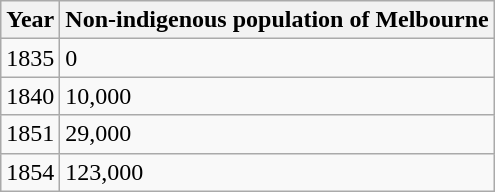<table class="wikitable" style="float:right">
<tr>
<th>Year</th>
<th>Non-indigenous population of Melbourne</th>
</tr>
<tr>
<td>1835</td>
<td>0</td>
</tr>
<tr>
<td>1840</td>
<td>10,000</td>
</tr>
<tr>
<td>1851</td>
<td>29,000</td>
</tr>
<tr>
<td>1854</td>
<td>123,000</td>
</tr>
</table>
